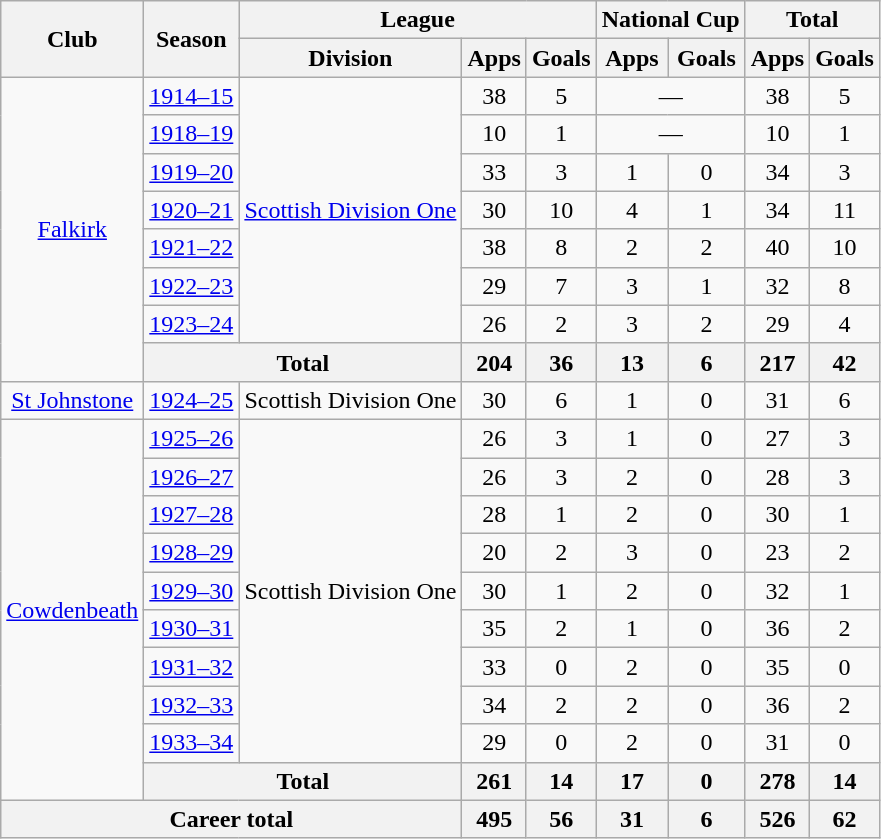<table class="wikitable" style="text-align: center">
<tr>
<th rowspan="2">Club</th>
<th rowspan="2">Season</th>
<th colspan="3">League</th>
<th colspan="2">National Cup</th>
<th colspan="2">Total</th>
</tr>
<tr>
<th>Division</th>
<th>Apps</th>
<th>Goals</th>
<th>Apps</th>
<th>Goals</th>
<th>Apps</th>
<th>Goals</th>
</tr>
<tr>
<td rowspan="8"><a href='#'>Falkirk</a></td>
<td><a href='#'>1914–15</a></td>
<td rowspan="7"><a href='#'>Scottish Division One</a></td>
<td>38</td>
<td>5</td>
<td colspan="2">—</td>
<td>38</td>
<td>5</td>
</tr>
<tr>
<td><a href='#'>1918–19</a></td>
<td>10</td>
<td>1</td>
<td colspan="2">—</td>
<td>10</td>
<td>1</td>
</tr>
<tr>
<td><a href='#'>1919–20</a></td>
<td>33</td>
<td>3</td>
<td>1</td>
<td>0</td>
<td>34</td>
<td>3</td>
</tr>
<tr>
<td><a href='#'>1920–21</a></td>
<td>30</td>
<td>10</td>
<td>4</td>
<td>1</td>
<td>34</td>
<td>11</td>
</tr>
<tr>
<td><a href='#'>1921–22</a></td>
<td>38</td>
<td>8</td>
<td>2</td>
<td>2</td>
<td>40</td>
<td>10</td>
</tr>
<tr>
<td><a href='#'>1922–23</a></td>
<td>29</td>
<td>7</td>
<td>3</td>
<td>1</td>
<td>32</td>
<td>8</td>
</tr>
<tr>
<td><a href='#'>1923–24</a></td>
<td>26</td>
<td>2</td>
<td>3</td>
<td>2</td>
<td>29</td>
<td>4</td>
</tr>
<tr>
<th colspan="2">Total</th>
<th>204</th>
<th>36</th>
<th>13</th>
<th>6</th>
<th>217</th>
<th>42</th>
</tr>
<tr>
<td><a href='#'>St Johnstone</a></td>
<td><a href='#'>1924–25</a></td>
<td>Scottish Division One</td>
<td>30</td>
<td>6</td>
<td>1</td>
<td>0</td>
<td>31</td>
<td>6</td>
</tr>
<tr>
<td rowspan="10"><a href='#'>Cowdenbeath</a></td>
<td><a href='#'>1925–26</a></td>
<td rowspan="9">Scottish Division One</td>
<td>26</td>
<td>3</td>
<td>1</td>
<td>0</td>
<td>27</td>
<td>3</td>
</tr>
<tr>
<td><a href='#'>1926–27</a></td>
<td>26</td>
<td>3</td>
<td>2</td>
<td>0</td>
<td>28</td>
<td>3</td>
</tr>
<tr>
<td><a href='#'>1927–28</a></td>
<td>28</td>
<td>1</td>
<td>2</td>
<td>0</td>
<td>30</td>
<td>1</td>
</tr>
<tr>
<td><a href='#'>1928–29</a></td>
<td>20</td>
<td>2</td>
<td>3</td>
<td>0</td>
<td>23</td>
<td>2</td>
</tr>
<tr>
<td><a href='#'>1929–30</a></td>
<td>30</td>
<td>1</td>
<td>2</td>
<td>0</td>
<td>32</td>
<td>1</td>
</tr>
<tr>
<td><a href='#'>1930–31</a></td>
<td>35</td>
<td>2</td>
<td>1</td>
<td>0</td>
<td>36</td>
<td>2</td>
</tr>
<tr>
<td><a href='#'>1931–32</a></td>
<td>33</td>
<td>0</td>
<td>2</td>
<td>0</td>
<td>35</td>
<td>0</td>
</tr>
<tr>
<td><a href='#'>1932–33</a></td>
<td>34</td>
<td>2</td>
<td>2</td>
<td>0</td>
<td>36</td>
<td>2</td>
</tr>
<tr>
<td><a href='#'>1933–34</a></td>
<td>29</td>
<td>0</td>
<td>2</td>
<td>0</td>
<td>31</td>
<td>0</td>
</tr>
<tr>
<th colspan="2">Total</th>
<th>261</th>
<th>14</th>
<th>17</th>
<th>0</th>
<th>278</th>
<th>14</th>
</tr>
<tr>
<th colspan="3">Career total</th>
<th>495</th>
<th>56</th>
<th>31</th>
<th>6</th>
<th>526</th>
<th>62</th>
</tr>
</table>
